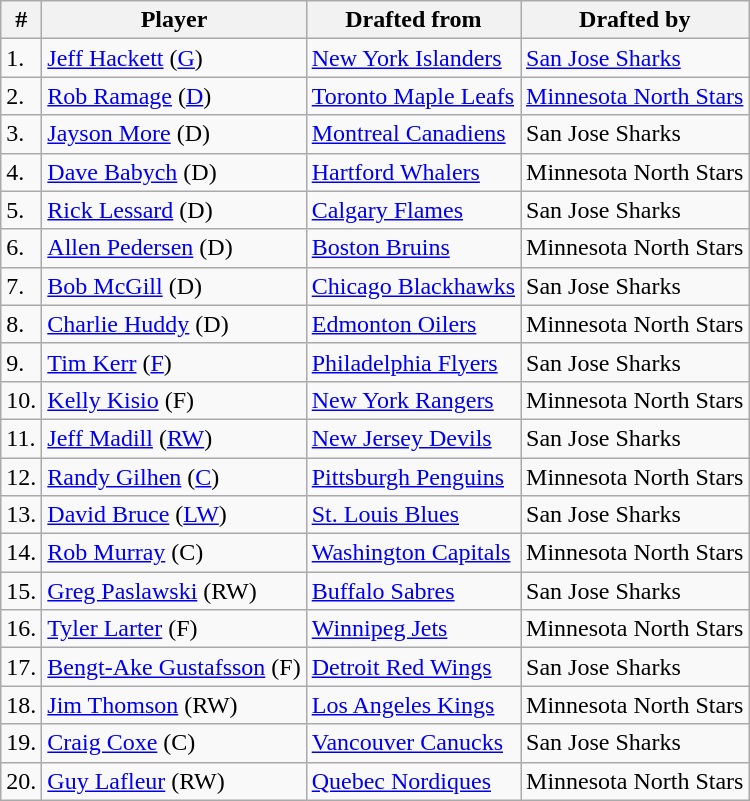<table class="wikitable">
<tr>
<th bgcolor="#DDDDFF">#</th>
<th bgcolor="#DDDDFF">Player</th>
<th bgcolor="#DDDDFF">Drafted from</th>
<th bgcolor="#DDDDFF">Drafted by</th>
</tr>
<tr>
<td>1.</td>
<td><a href='#'>Jeff Hackett</a> (<a href='#'>G</a>)</td>
<td><a href='#'>New York Islanders</a></td>
<td><a href='#'>San Jose Sharks</a></td>
</tr>
<tr>
<td>2.</td>
<td><a href='#'>Rob Ramage</a> (<a href='#'>D</a>)</td>
<td><a href='#'>Toronto Maple Leafs</a></td>
<td><a href='#'>Minnesota North Stars</a></td>
</tr>
<tr>
<td>3.</td>
<td><a href='#'>Jayson More</a> (D)</td>
<td><a href='#'>Montreal Canadiens</a></td>
<td>San Jose Sharks</td>
</tr>
<tr>
<td>4.</td>
<td><a href='#'>Dave Babych</a> (D)</td>
<td><a href='#'>Hartford Whalers</a></td>
<td>Minnesota North Stars</td>
</tr>
<tr>
<td>5.</td>
<td><a href='#'>Rick Lessard</a> (D)</td>
<td><a href='#'>Calgary Flames</a></td>
<td>San Jose Sharks</td>
</tr>
<tr>
<td>6.</td>
<td><a href='#'>Allen Pedersen</a> (D)</td>
<td><a href='#'>Boston Bruins</a></td>
<td>Minnesota North Stars</td>
</tr>
<tr>
<td>7.</td>
<td><a href='#'>Bob McGill</a> (D)</td>
<td><a href='#'>Chicago Blackhawks</a></td>
<td>San Jose Sharks</td>
</tr>
<tr>
<td>8.</td>
<td><a href='#'>Charlie Huddy</a> (D)</td>
<td><a href='#'>Edmonton Oilers</a></td>
<td>Minnesota North Stars</td>
</tr>
<tr>
<td>9.</td>
<td><a href='#'>Tim Kerr</a> (<a href='#'>F</a>)</td>
<td><a href='#'>Philadelphia Flyers</a></td>
<td>San Jose Sharks</td>
</tr>
<tr>
<td>10.</td>
<td><a href='#'>Kelly Kisio</a> (F)</td>
<td><a href='#'>New York Rangers</a></td>
<td>Minnesota North Stars</td>
</tr>
<tr>
<td>11.</td>
<td><a href='#'>Jeff Madill</a> (<a href='#'>RW</a>)</td>
<td><a href='#'>New Jersey Devils</a></td>
<td>San Jose Sharks</td>
</tr>
<tr>
<td>12.</td>
<td><a href='#'>Randy Gilhen</a> (<a href='#'>C</a>)</td>
<td><a href='#'>Pittsburgh Penguins</a></td>
<td>Minnesota North Stars</td>
</tr>
<tr>
<td>13.</td>
<td><a href='#'>David Bruce</a> (<a href='#'>LW</a>)</td>
<td><a href='#'>St. Louis Blues</a></td>
<td>San Jose Sharks</td>
</tr>
<tr>
<td>14.</td>
<td><a href='#'>Rob Murray</a> (C)</td>
<td><a href='#'>Washington Capitals</a></td>
<td>Minnesota North Stars</td>
</tr>
<tr>
<td>15.</td>
<td><a href='#'>Greg Paslawski</a> (RW)</td>
<td><a href='#'>Buffalo Sabres</a></td>
<td>San Jose Sharks</td>
</tr>
<tr>
<td>16.</td>
<td><a href='#'>Tyler Larter</a> (F)</td>
<td><a href='#'>Winnipeg Jets</a></td>
<td>Minnesota North Stars</td>
</tr>
<tr>
<td>17.</td>
<td><a href='#'>Bengt-Ake Gustafsson</a> (F)</td>
<td><a href='#'>Detroit Red Wings</a></td>
<td>San Jose Sharks</td>
</tr>
<tr>
<td>18.</td>
<td><a href='#'>Jim Thomson</a> (RW)</td>
<td><a href='#'>Los Angeles Kings</a></td>
<td>Minnesota North Stars</td>
</tr>
<tr>
<td>19.</td>
<td><a href='#'>Craig Coxe</a> (C)</td>
<td><a href='#'>Vancouver Canucks</a></td>
<td>San Jose Sharks</td>
</tr>
<tr>
<td>20.</td>
<td><a href='#'>Guy Lafleur</a> (RW)</td>
<td><a href='#'>Quebec Nordiques</a></td>
<td>Minnesota North Stars</td>
</tr>
</table>
